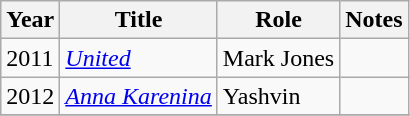<table class="wikitable sortable">
<tr>
<th>Year</th>
<th>Title</th>
<th>Role</th>
<th class="unsortable">Notes</th>
</tr>
<tr>
<td>2011</td>
<td><em><a href='#'>United</a></em></td>
<td>Mark Jones</td>
<td></td>
</tr>
<tr>
<td>2012</td>
<td><em><a href='#'>Anna Karenina</a></em></td>
<td>Yashvin</td>
<td></td>
</tr>
<tr>
</tr>
</table>
